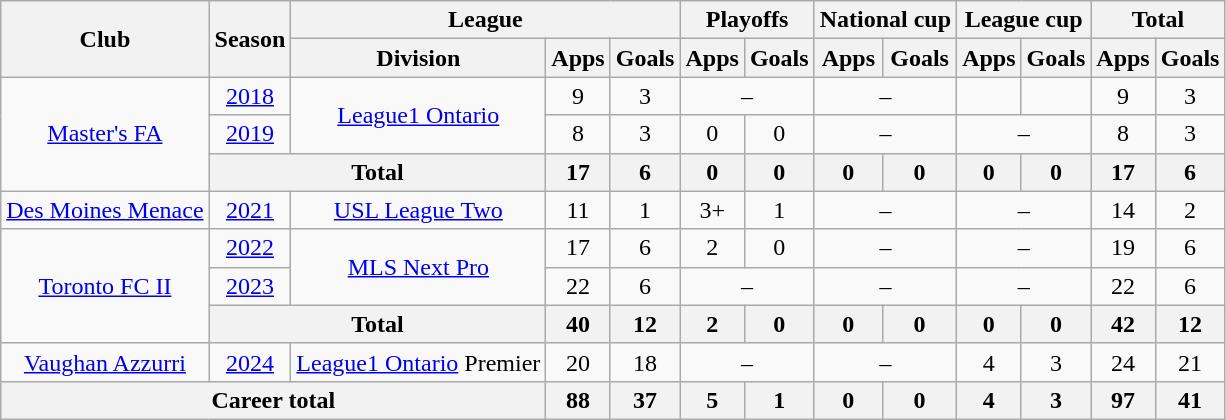<table class="wikitable" style="text-align: center">
<tr>
<th rowspan="2">Club</th>
<th rowspan="2">Season</th>
<th colspan="3">League</th>
<th colspan="2">Playoffs</th>
<th colspan="2">National cup</th>
<th colspan="2">League cup</th>
<th colspan="2">Total</th>
</tr>
<tr>
<th>Division</th>
<th>Apps</th>
<th>Goals</th>
<th>Apps</th>
<th>Goals</th>
<th>Apps</th>
<th>Goals</th>
<th>Apps</th>
<th>Goals</th>
<th>Apps</th>
<th>Goals</th>
</tr>
<tr>
<td rowspan="3"><a href='#'>Master's FA</a></td>
<td><a href='#'>2018</a></td>
<td rowspan="2"><a href='#'>League1 Ontario</a></td>
<td>9</td>
<td>3</td>
<td colspan="2">–</td>
<td colspan="2">–</td>
<td></td>
<td></td>
<td>9</td>
<td>3</td>
</tr>
<tr>
<td><a href='#'>2019</a></td>
<td>8</td>
<td>3</td>
<td>0</td>
<td>0</td>
<td colspan="2">–</td>
<td colspan="2">–</td>
<td>8</td>
<td>3</td>
</tr>
<tr>
<th colspan="2">Total</th>
<th>17</th>
<th>6</th>
<th>0</th>
<th>0</th>
<th>0</th>
<th>0</th>
<th>0</th>
<th>0</th>
<th>17</th>
<th>6</th>
</tr>
<tr>
<td><a href='#'>Des Moines Menace</a></td>
<td><a href='#'>2021</a></td>
<td><a href='#'>USL League Two</a></td>
<td>11</td>
<td>1</td>
<td>3+</td>
<td>1</td>
<td colspan="2">–</td>
<td colspan="2">–</td>
<td>14</td>
<td>2</td>
</tr>
<tr>
<td rowspan="3"><a href='#'>Toronto FC II</a></td>
<td><a href='#'>2022</a></td>
<td rowspan="2"><a href='#'>MLS Next Pro</a></td>
<td>17</td>
<td>6</td>
<td>2</td>
<td>0</td>
<td colspan="2">–</td>
<td colspan="2">–</td>
<td>19</td>
<td>6</td>
</tr>
<tr>
<td><a href='#'>2023</a></td>
<td>22</td>
<td>6</td>
<td colspan="2">–</td>
<td colspan="2">–</td>
<td colspan="2">–</td>
<td>22</td>
<td>6</td>
</tr>
<tr>
<th colspan="2">Total</th>
<th>40</th>
<th>12</th>
<th>2</th>
<th>0</th>
<th>0</th>
<th>0</th>
<th>0</th>
<th>0</th>
<th>42</th>
<th>12</th>
</tr>
<tr>
<td><a href='#'>Vaughan Azzurri</a></td>
<td><a href='#'>2024</a></td>
<td><a href='#'>League1 Ontario</a> Premier</td>
<td>20</td>
<td>18</td>
<td colspan="2">–</td>
<td colspan="2">–</td>
<td>4</td>
<td>3</td>
<td>24</td>
<td>21</td>
</tr>
<tr>
<th colspan="3">Career total</th>
<th>88</th>
<th>37</th>
<th>5</th>
<th>1</th>
<th>0</th>
<th>0</th>
<th>4</th>
<th>3</th>
<th>97</th>
<th>41</th>
</tr>
</table>
